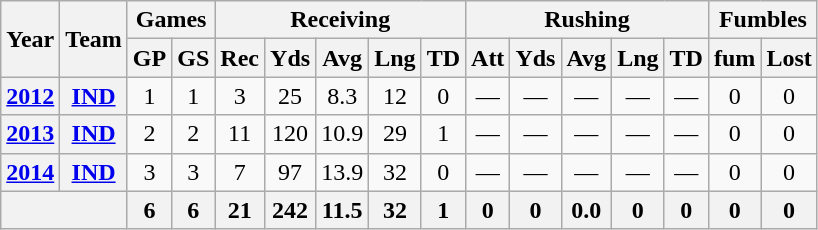<table class=wikitable style="text-align:center;">
<tr>
<th rowspan="2">Year</th>
<th rowspan="2">Team</th>
<th colspan="2">Games</th>
<th colspan="5">Receiving</th>
<th colspan="5">Rushing</th>
<th colspan="2">Fumbles</th>
</tr>
<tr>
<th>GP</th>
<th>GS</th>
<th>Rec</th>
<th>Yds</th>
<th>Avg</th>
<th>Lng</th>
<th>TD</th>
<th>Att</th>
<th>Yds</th>
<th>Avg</th>
<th>Lng</th>
<th>TD</th>
<th>fum</th>
<th>Lost</th>
</tr>
<tr>
<th><a href='#'>2012</a></th>
<th><a href='#'>IND</a></th>
<td>1</td>
<td>1</td>
<td>3</td>
<td>25</td>
<td>8.3</td>
<td>12</td>
<td>0</td>
<td>—</td>
<td>—</td>
<td>—</td>
<td>—</td>
<td>—</td>
<td>0</td>
<td>0</td>
</tr>
<tr>
<th><a href='#'>2013</a></th>
<th><a href='#'>IND</a></th>
<td>2</td>
<td>2</td>
<td>11</td>
<td>120</td>
<td>10.9</td>
<td>29</td>
<td>1</td>
<td>—</td>
<td>—</td>
<td>—</td>
<td>—</td>
<td>—</td>
<td>0</td>
<td>0</td>
</tr>
<tr>
<th><a href='#'>2014</a></th>
<th><a href='#'>IND</a></th>
<td>3</td>
<td>3</td>
<td>7</td>
<td>97</td>
<td>13.9</td>
<td>32</td>
<td>0</td>
<td>—</td>
<td>—</td>
<td>—</td>
<td>—</td>
<td>—</td>
<td>0</td>
<td>0</td>
</tr>
<tr>
<th colspan="2"></th>
<th>6</th>
<th>6</th>
<th>21</th>
<th>242</th>
<th>11.5</th>
<th>32</th>
<th>1</th>
<th>0</th>
<th>0</th>
<th>0.0</th>
<th>0</th>
<th>0</th>
<th>0</th>
<th>0</th>
</tr>
</table>
